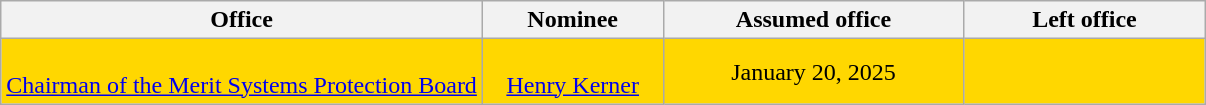<table class="wikitable sortable" style="text-align:center">
<tr>
<th style="width:40%;">Office</th>
<th style="width:15%;">Nominee</th>
<th style="width:25%;" data-sort- type="date">Assumed office</th>
<th style="width:20%;" data-sort- type="date">Left office</th>
</tr>
<tr style="background:gold">
<td><br><a href='#'>Chairman of the Merit Systems Protection Board</a></td>
<td><br><a href='#'>Henry Kerner</a></td>
<td>January 20, 2025</td>
<td></td>
</tr>
</table>
